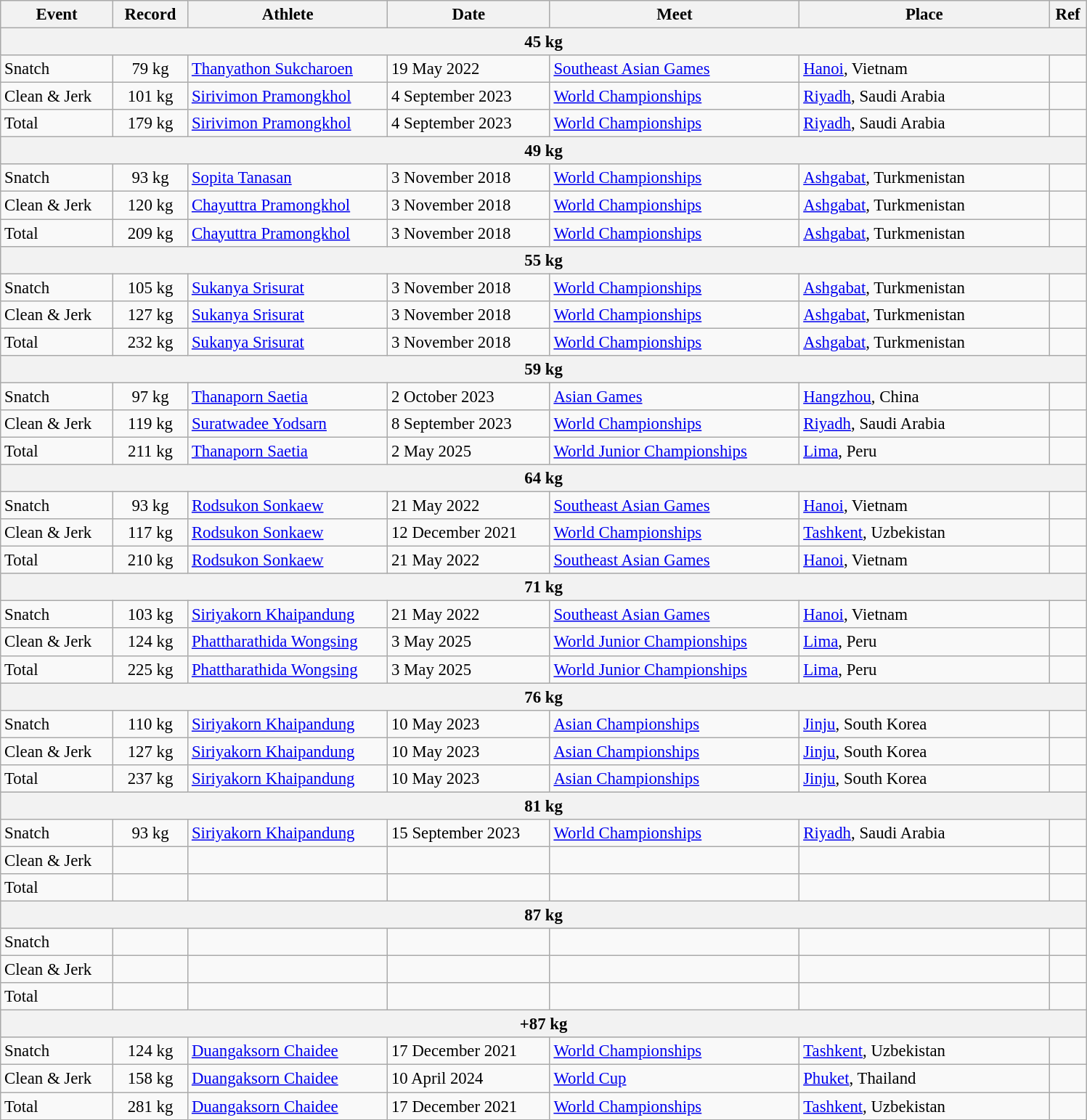<table class="wikitable" style="font-size:95%;">
<tr>
<th width=9%>Event</th>
<th width=6%>Record</th>
<th width=16%>Athlete</th>
<th width=13%>Date</th>
<th width=20%>Meet</th>
<th width=20%>Place</th>
<th width=3%>Ref</th>
</tr>
<tr bgcolor="#DDDDDD">
<th colspan="7">45 kg</th>
</tr>
<tr>
<td>Snatch</td>
<td align="center">79 kg</td>
<td><a href='#'>Thanyathon Sukcharoen</a></td>
<td>19 May 2022</td>
<td><a href='#'>Southeast Asian Games</a></td>
<td><a href='#'>Hanoi</a>, Vietnam</td>
<td></td>
</tr>
<tr>
<td>Clean & Jerk</td>
<td align="center">101 kg</td>
<td><a href='#'>Sirivimon Pramongkhol</a></td>
<td>4 September 2023</td>
<td><a href='#'>World Championships</a></td>
<td><a href='#'>Riyadh</a>, Saudi Arabia</td>
<td></td>
</tr>
<tr>
<td>Total</td>
<td align="center">179 kg</td>
<td><a href='#'>Sirivimon Pramongkhol</a></td>
<td>4 September 2023</td>
<td><a href='#'>World Championships</a></td>
<td><a href='#'>Riyadh</a>, Saudi Arabia</td>
<td></td>
</tr>
<tr bgcolor="#DDDDDD">
<th colspan="7">49 kg</th>
</tr>
<tr>
<td>Snatch</td>
<td align="center">93 kg</td>
<td><a href='#'>Sopita Tanasan</a></td>
<td>3 November 2018</td>
<td><a href='#'>World Championships</a></td>
<td><a href='#'>Ashgabat</a>, Turkmenistan</td>
<td></td>
</tr>
<tr>
<td>Clean & Jerk</td>
<td align="center">120 kg</td>
<td><a href='#'>Chayuttra Pramongkhol</a></td>
<td>3 November 2018</td>
<td><a href='#'>World Championships</a></td>
<td><a href='#'>Ashgabat</a>, Turkmenistan</td>
<td></td>
</tr>
<tr>
<td>Total</td>
<td align="center">209 kg</td>
<td><a href='#'>Chayuttra Pramongkhol</a></td>
<td>3 November 2018</td>
<td><a href='#'>World Championships</a></td>
<td><a href='#'>Ashgabat</a>, Turkmenistan</td>
<td></td>
</tr>
<tr bgcolor="#DDDDDD">
<th colspan="7">55 kg</th>
</tr>
<tr>
<td>Snatch</td>
<td align="center">105 kg</td>
<td><a href='#'>Sukanya Srisurat</a></td>
<td>3 November 2018</td>
<td><a href='#'>World Championships</a></td>
<td><a href='#'>Ashgabat</a>, Turkmenistan</td>
<td></td>
</tr>
<tr>
<td>Clean & Jerk</td>
<td align="center">127 kg</td>
<td><a href='#'>Sukanya Srisurat</a></td>
<td>3 November 2018</td>
<td><a href='#'>World Championships</a></td>
<td><a href='#'>Ashgabat</a>, Turkmenistan</td>
<td></td>
</tr>
<tr>
<td>Total</td>
<td align="center">232 kg</td>
<td><a href='#'>Sukanya Srisurat</a></td>
<td>3 November 2018</td>
<td><a href='#'>World Championships</a></td>
<td><a href='#'>Ashgabat</a>, Turkmenistan</td>
<td></td>
</tr>
<tr bgcolor="#DDDDDD">
<th colspan="7">59 kg</th>
</tr>
<tr>
<td>Snatch</td>
<td align="center">97 kg</td>
<td><a href='#'>Thanaporn Saetia</a></td>
<td>2 October 2023</td>
<td><a href='#'>Asian Games</a></td>
<td><a href='#'>Hangzhou</a>, China</td>
<td></td>
</tr>
<tr>
<td>Clean & Jerk</td>
<td align="center">119 kg</td>
<td><a href='#'>Suratwadee Yodsarn</a></td>
<td>8 September 2023</td>
<td><a href='#'>World Championships</a></td>
<td><a href='#'>Riyadh</a>, Saudi Arabia</td>
<td></td>
</tr>
<tr>
<td>Total</td>
<td align="center">211 kg</td>
<td><a href='#'>Thanaporn Saetia</a></td>
<td>2 May 2025</td>
<td><a href='#'>World Junior Championships</a></td>
<td><a href='#'>Lima</a>, Peru</td>
<td></td>
</tr>
<tr bgcolor="#DDDDDD">
<th colspan="7">64 kg</th>
</tr>
<tr>
<td>Snatch</td>
<td align="center">93 kg</td>
<td><a href='#'>Rodsukon Sonkaew</a></td>
<td>21 May 2022</td>
<td><a href='#'>Southeast Asian Games</a></td>
<td><a href='#'>Hanoi</a>, Vietnam</td>
<td></td>
</tr>
<tr>
<td>Clean & Jerk</td>
<td align="center">117 kg</td>
<td><a href='#'>Rodsukon Sonkaew</a></td>
<td>12 December 2021</td>
<td><a href='#'>World Championships</a></td>
<td><a href='#'>Tashkent</a>, Uzbekistan</td>
<td></td>
</tr>
<tr>
<td>Total</td>
<td align="center">210 kg</td>
<td><a href='#'>Rodsukon Sonkaew</a></td>
<td>21 May 2022</td>
<td><a href='#'>Southeast Asian Games</a></td>
<td><a href='#'>Hanoi</a>, Vietnam</td>
<td></td>
</tr>
<tr bgcolor="#DDDDDD">
<th colspan="7">71 kg</th>
</tr>
<tr>
<td>Snatch</td>
<td align="center">103 kg</td>
<td><a href='#'>Siriyakorn Khaipandung</a></td>
<td>21 May 2022</td>
<td><a href='#'>Southeast Asian Games</a></td>
<td><a href='#'>Hanoi</a>, Vietnam</td>
<td></td>
</tr>
<tr>
<td>Clean & Jerk</td>
<td align="center">124 kg</td>
<td><a href='#'>Phattharathida Wongsing</a></td>
<td>3 May 2025</td>
<td><a href='#'>World Junior Championships</a></td>
<td><a href='#'>Lima</a>, Peru</td>
<td></td>
</tr>
<tr>
<td>Total</td>
<td align="center">225 kg</td>
<td><a href='#'>Phattharathida Wongsing</a></td>
<td>3 May 2025</td>
<td><a href='#'>World Junior Championships</a></td>
<td><a href='#'>Lima</a>, Peru</td>
<td></td>
</tr>
<tr bgcolor="#DDDDDD">
<th colspan="7">76 kg</th>
</tr>
<tr>
<td>Snatch</td>
<td align="center">110 kg</td>
<td><a href='#'>Siriyakorn Khaipandung</a></td>
<td>10 May 2023</td>
<td><a href='#'>Asian Championships</a></td>
<td><a href='#'>Jinju</a>, South Korea</td>
<td></td>
</tr>
<tr>
<td>Clean & Jerk</td>
<td align="center">127 kg</td>
<td><a href='#'>Siriyakorn Khaipandung</a></td>
<td>10 May 2023</td>
<td><a href='#'>Asian Championships</a></td>
<td><a href='#'>Jinju</a>, South Korea</td>
<td></td>
</tr>
<tr>
<td>Total</td>
<td align="center">237 kg</td>
<td><a href='#'>Siriyakorn Khaipandung</a></td>
<td>10 May 2023</td>
<td><a href='#'>Asian Championships</a></td>
<td><a href='#'>Jinju</a>, South Korea</td>
<td></td>
</tr>
<tr bgcolor="#DDDDDD">
<th colspan="7">81 kg</th>
</tr>
<tr>
<td>Snatch</td>
<td align="center">93 kg</td>
<td><a href='#'>Siriyakorn Khaipandung</a></td>
<td>15 September 2023</td>
<td><a href='#'>World Championships</a></td>
<td><a href='#'>Riyadh</a>, Saudi Arabia</td>
<td></td>
</tr>
<tr>
<td>Clean & Jerk</td>
<td align="center"></td>
<td></td>
<td></td>
<td></td>
<td></td>
<td></td>
</tr>
<tr>
<td>Total</td>
<td align="center"></td>
<td></td>
<td></td>
<td></td>
<td></td>
<td></td>
</tr>
<tr bgcolor="#DDDDDD">
<th colspan="7">87 kg</th>
</tr>
<tr>
<td>Snatch</td>
<td align="center"></td>
<td></td>
<td></td>
<td></td>
<td></td>
<td></td>
</tr>
<tr>
<td>Clean & Jerk</td>
<td align="center"></td>
<td></td>
<td></td>
<td></td>
<td></td>
<td></td>
</tr>
<tr>
<td>Total</td>
<td align="center"></td>
<td></td>
<td></td>
<td></td>
<td></td>
<td></td>
</tr>
<tr bgcolor="#DDDDDD">
<th colspan="7">+87 kg</th>
</tr>
<tr>
<td>Snatch</td>
<td align="center">124 kg</td>
<td><a href='#'>Duangaksorn Chaidee</a></td>
<td>17 December 2021</td>
<td><a href='#'>World Championships</a></td>
<td><a href='#'>Tashkent</a>, Uzbekistan</td>
<td></td>
</tr>
<tr>
<td>Clean & Jerk</td>
<td align="center">158 kg</td>
<td><a href='#'>Duangaksorn Chaidee</a></td>
<td>10 April 2024</td>
<td><a href='#'>World Cup</a></td>
<td><a href='#'>Phuket</a>, Thailand</td>
<td></td>
</tr>
<tr>
<td>Total</td>
<td align="center">281 kg</td>
<td><a href='#'>Duangaksorn Chaidee</a></td>
<td>17 December 2021</td>
<td><a href='#'>World Championships</a></td>
<td><a href='#'>Tashkent</a>, Uzbekistan</td>
<td></td>
</tr>
</table>
